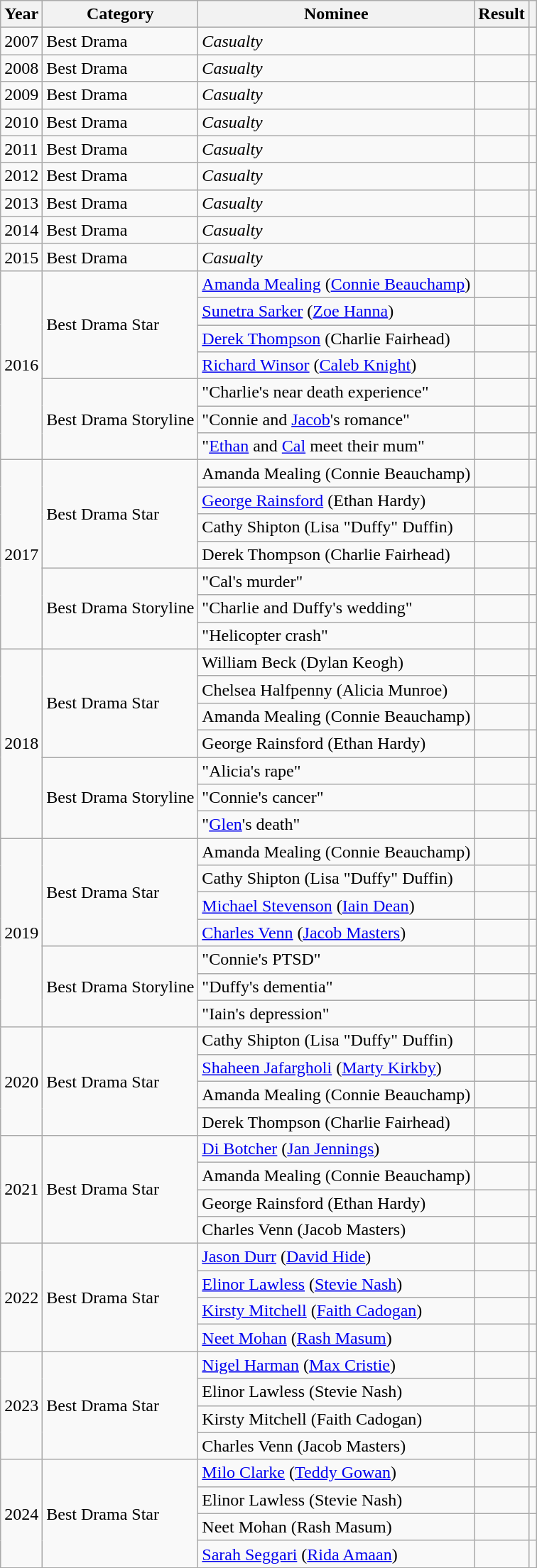<table class="wikitable">
<tr>
<th>Year</th>
<th>Category</th>
<th>Nominee</th>
<th>Result</th>
<th></th>
</tr>
<tr>
<td>2007</td>
<td>Best Drama</td>
<td><em>Casualty</em></td>
<td></td>
<td align="center"></td>
</tr>
<tr>
<td>2008</td>
<td>Best Drama</td>
<td><em>Casualty</em></td>
<td></td>
<td align="center"></td>
</tr>
<tr>
<td>2009</td>
<td>Best Drama</td>
<td><em>Casualty</em></td>
<td></td>
<td align="center"></td>
</tr>
<tr>
<td>2010</td>
<td>Best Drama</td>
<td><em>Casualty</em></td>
<td></td>
<td align="center"></td>
</tr>
<tr>
<td>2011</td>
<td>Best Drama</td>
<td><em>Casualty</em></td>
<td></td>
<td align="center"></td>
</tr>
<tr>
<td>2012</td>
<td>Best Drama</td>
<td><em>Casualty</em></td>
<td></td>
<td align="center"></td>
</tr>
<tr>
<td>2013</td>
<td>Best Drama</td>
<td><em>Casualty</em></td>
<td></td>
<td align="center"></td>
</tr>
<tr>
<td>2014</td>
<td>Best Drama</td>
<td><em>Casualty</em></td>
<td></td>
<td align="center"></td>
</tr>
<tr>
<td>2015</td>
<td>Best Drama</td>
<td><em>Casualty</em></td>
<td></td>
<td align="center"></td>
</tr>
<tr>
<td rowspan="7">2016</td>
<td rowspan="4">Best Drama Star</td>
<td><a href='#'>Amanda Mealing</a> (<a href='#'>Connie Beauchamp</a>)</td>
<td></td>
<td align="center"></td>
</tr>
<tr>
<td><a href='#'>Sunetra Sarker</a> (<a href='#'>Zoe Hanna</a>)</td>
<td></td>
<td align="center"></td>
</tr>
<tr>
<td><a href='#'>Derek Thompson</a> (Charlie Fairhead)</td>
<td></td>
<td align="center"></td>
</tr>
<tr>
<td><a href='#'>Richard Winsor</a> (<a href='#'>Caleb Knight</a>)</td>
<td></td>
<td align="center"></td>
</tr>
<tr>
<td rowspan="3">Best Drama Storyline</td>
<td>"Charlie's near death experience"</td>
<td></td>
<td align="center"></td>
</tr>
<tr>
<td>"Connie and <a href='#'>Jacob</a>'s romance"</td>
<td></td>
<td align="center"></td>
</tr>
<tr>
<td>"<a href='#'>Ethan</a> and <a href='#'>Cal</a> meet their mum"</td>
<td></td>
<td align="center"></td>
</tr>
<tr>
<td rowspan="7">2017</td>
<td rowspan="4">Best Drama Star</td>
<td>Amanda Mealing (Connie Beauchamp)</td>
<td></td>
<td align="center"></td>
</tr>
<tr>
<td><a href='#'>George Rainsford</a> (Ethan Hardy)</td>
<td></td>
<td align="center"></td>
</tr>
<tr>
<td>Cathy Shipton (Lisa "Duffy" Duffin)</td>
<td></td>
<td align="center"></td>
</tr>
<tr>
<td>Derek Thompson (Charlie Fairhead)</td>
<td></td>
<td align="center"></td>
</tr>
<tr>
<td rowspan="3">Best Drama Storyline</td>
<td>"Cal's murder"</td>
<td></td>
<td align="center"></td>
</tr>
<tr>
<td>"Charlie and Duffy's wedding"</td>
<td></td>
<td align="center"></td>
</tr>
<tr>
<td>"Helicopter crash"</td>
<td></td>
<td align="center"></td>
</tr>
<tr>
<td rowspan="7">2018</td>
<td rowspan="4">Best Drama Star</td>
<td>William Beck (Dylan Keogh)</td>
<td></td>
<td align="center"></td>
</tr>
<tr>
<td>Chelsea Halfpenny (Alicia Munroe)</td>
<td></td>
<td align="center"></td>
</tr>
<tr>
<td>Amanda Mealing (Connie Beauchamp)</td>
<td></td>
<td align="center"></td>
</tr>
<tr>
<td>George Rainsford (Ethan Hardy)</td>
<td></td>
<td align="center"></td>
</tr>
<tr>
<td rowspan="3">Best Drama Storyline</td>
<td>"Alicia's rape"</td>
<td></td>
<td align="center"></td>
</tr>
<tr>
<td>"Connie's cancer"</td>
<td></td>
<td align="center"></td>
</tr>
<tr>
<td>"<a href='#'>Glen</a>'s death"</td>
<td></td>
<td align="center"></td>
</tr>
<tr>
<td rowspan="7">2019</td>
<td rowspan="4">Best Drama Star</td>
<td>Amanda Mealing (Connie Beauchamp)</td>
<td></td>
<td align="center"></td>
</tr>
<tr>
<td>Cathy Shipton (Lisa "Duffy" Duffin)</td>
<td></td>
<td align="center"></td>
</tr>
<tr>
<td><a href='#'>Michael Stevenson</a> (<a href='#'>Iain Dean</a>)</td>
<td></td>
<td align="center"></td>
</tr>
<tr>
<td><a href='#'>Charles Venn</a> (<a href='#'>Jacob Masters</a>)</td>
<td></td>
<td align="center"></td>
</tr>
<tr>
<td rowspan="3">Best Drama Storyline</td>
<td>"Connie's PTSD"</td>
<td></td>
<td align="center"></td>
</tr>
<tr>
<td>"Duffy's dementia"</td>
<td></td>
<td align="center"></td>
</tr>
<tr>
<td>"Iain's depression"</td>
<td></td>
<td align="center"></td>
</tr>
<tr>
<td rowspan="4">2020</td>
<td rowspan="4">Best Drama Star</td>
<td>Cathy Shipton (Lisa "Duffy" Duffin)</td>
<td></td>
<td align="center"></td>
</tr>
<tr>
<td><a href='#'>Shaheen Jafargholi</a> (<a href='#'>Marty Kirkby</a>)</td>
<td></td>
<td align="center"></td>
</tr>
<tr>
<td>Amanda Mealing (Connie Beauchamp)</td>
<td></td>
<td align="center"></td>
</tr>
<tr>
<td>Derek Thompson (Charlie Fairhead)</td>
<td></td>
<td align="center"></td>
</tr>
<tr>
<td rowspan="4">2021</td>
<td rowspan="4">Best Drama Star</td>
<td><a href='#'>Di Botcher</a> (<a href='#'>Jan Jennings</a>)</td>
<td></td>
<td align="center"></td>
</tr>
<tr>
<td>Amanda Mealing (Connie Beauchamp)</td>
<td></td>
<td align="center"></td>
</tr>
<tr>
<td>George Rainsford (Ethan Hardy)</td>
<td></td>
<td align="center"></td>
</tr>
<tr>
<td>Charles Venn (Jacob Masters)</td>
<td></td>
<td align="center"></td>
</tr>
<tr>
<td rowspan="4">2022</td>
<td rowspan="4">Best Drama Star</td>
<td><a href='#'>Jason Durr</a> (<a href='#'>David Hide</a>)</td>
<td></td>
<td align="center"></td>
</tr>
<tr>
<td><a href='#'>Elinor Lawless</a> (<a href='#'>Stevie Nash</a>)</td>
<td></td>
<td align="center"></td>
</tr>
<tr>
<td><a href='#'>Kirsty Mitchell</a> (<a href='#'>Faith Cadogan</a>)</td>
<td></td>
<td align="center"></td>
</tr>
<tr>
<td><a href='#'>Neet Mohan</a> (<a href='#'>Rash Masum</a>)</td>
<td></td>
<td align="center"></td>
</tr>
<tr>
<td rowspan="4">2023</td>
<td rowspan="4">Best Drama Star</td>
<td><a href='#'>Nigel Harman</a> (<a href='#'>Max Cristie</a>)</td>
<td></td>
<td align="center"></td>
</tr>
<tr>
<td>Elinor Lawless (Stevie Nash)</td>
<td></td>
<td align="center"></td>
</tr>
<tr>
<td>Kirsty Mitchell (Faith Cadogan)</td>
<td></td>
<td align="center"></td>
</tr>
<tr>
<td>Charles Venn (Jacob Masters)</td>
<td></td>
<td align="center"></td>
</tr>
<tr>
<td rowspan="4">2024</td>
<td rowspan="4">Best Drama Star</td>
<td><a href='#'>Milo Clarke</a> (<a href='#'>Teddy Gowan</a>)</td>
<td></td>
<td align="center"></td>
</tr>
<tr>
<td>Elinor Lawless (Stevie Nash)</td>
<td></td>
<td align="center"></td>
</tr>
<tr>
<td>Neet Mohan (Rash Masum)</td>
<td></td>
<td align="center"></td>
</tr>
<tr>
<td><a href='#'>Sarah Seggari</a> (<a href='#'>Rida Amaan</a>)</td>
<td></td>
<td align="center"></td>
</tr>
</table>
